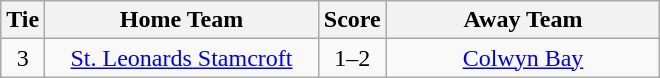<table class="wikitable" style="text-align:center;">
<tr>
<th width=20>Tie</th>
<th width=175>Home Team</th>
<th width=20>Score</th>
<th width=175>Away Team</th>
</tr>
<tr>
<td>3</td>
<td><a href='#'>St. Leonards Stamcroft</a></td>
<td>1–2</td>
<td><a href='#'>Colwyn Bay</a></td>
</tr>
</table>
